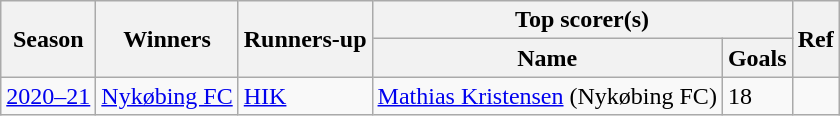<table class="wikitable plainrowheaders">
<tr>
<th rowspan=2>Season</th>
<th rowspan=2>Winners</th>
<th rowspan=2>Runners-up</th>
<th colspan=2>Top scorer(s)</th>
<th rowspan=2>Ref</th>
</tr>
<tr>
<th>Name</th>
<th>Goals</th>
</tr>
<tr>
<td><a href='#'>2020–21</a></td>
<td><a href='#'>Nykøbing FC</a></td>
<td><a href='#'>HIK</a></td>
<td><a href='#'>Mathias Kristensen</a> (Nykøbing FC)</td>
<td>18</td>
<td></td>
</tr>
</table>
